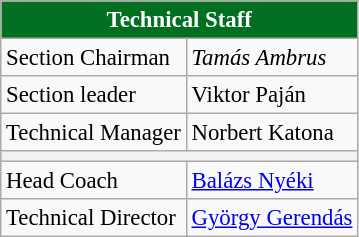<table class=wikitable bgcolor="white" cellpadding="3" cellspacing="0" border="1" style="font-size: 95%; border-collapse: collapse;">
<tr>
<th colspan="2" style="margin:0.7em;color:#FFFFFF;text-align:center;background:#007020">Technical Staff</th>
</tr>
<tr>
<td align="left">Section Chairman</td>
<td align="left"> <em>Tamás Ambrus</em> </td>
</tr>
<tr>
<td align="left">Section leader</td>
<td align="left"> Viktor Paján</td>
</tr>
<tr>
<td align="left">Technical Manager</td>
<td align="left"> Norbert Katona</td>
</tr>
<tr>
<th colspan=2 style="text-align: center;"></th>
</tr>
<tr>
<td align="left">Head Coach</td>
<td align="left"> <a href='#'>Balázs Nyéki</a></td>
</tr>
<tr>
<td align="left">Technical Director</td>
<td align="left"> <a href='#'>György Gerendás</a></td>
</tr>
</table>
